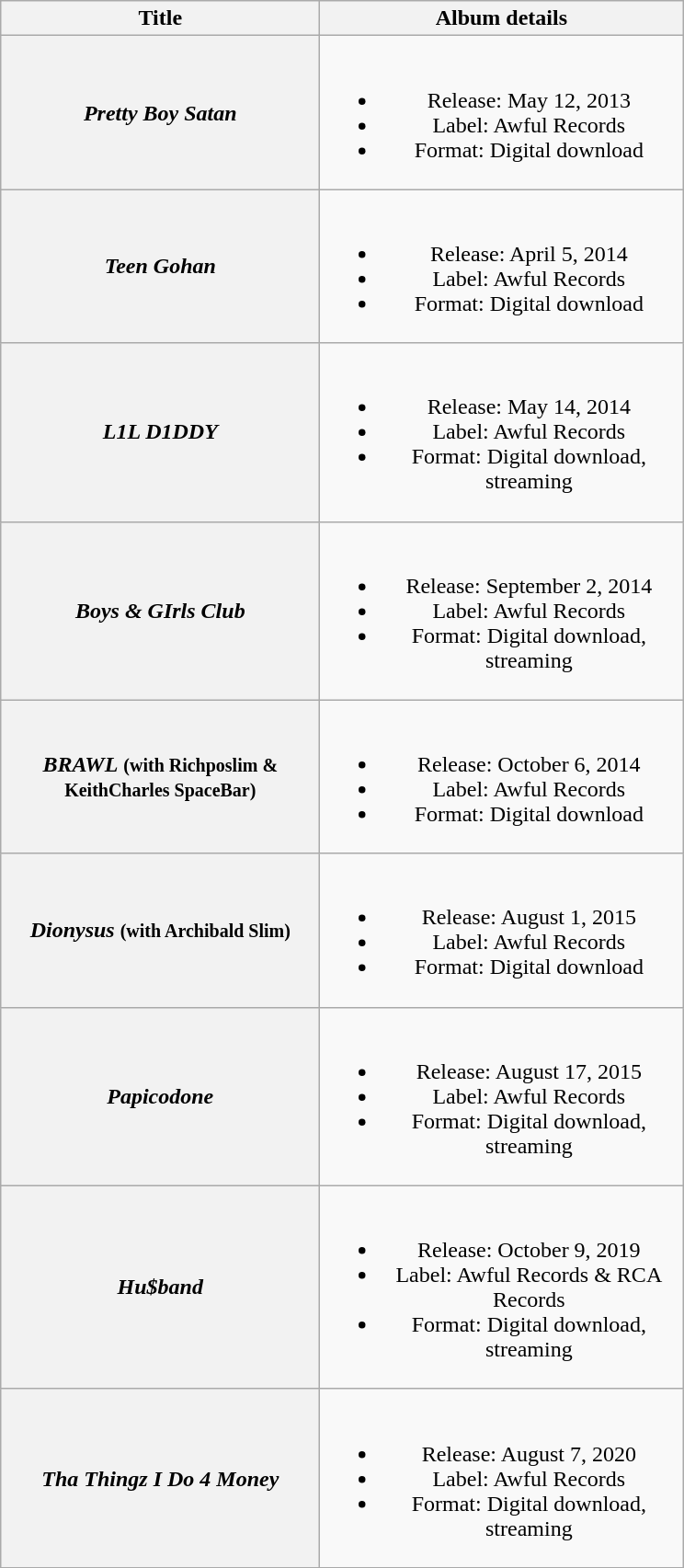<table class="wikitable plainrowheaders" style="text-align:center;">
<tr>
<th scope="col" style="width:14em;">Title</th>
<th scope="col" style="width:16em;">Album details</th>
</tr>
<tr>
<th scope="row"><em>Pretty Boy Satan</em></th>
<td><br><ul><li>Release: May 12, 2013</li><li>Label: Awful Records</li><li>Format: Digital download</li></ul></td>
</tr>
<tr>
<th scope="row"><em>Teen Gohan</em></th>
<td><br><ul><li>Release: April 5, 2014</li><li>Label: Awful Records</li><li>Format: Digital download</li></ul></td>
</tr>
<tr>
<th scope="row"><em>L1L D1DDY</em></th>
<td><br><ul><li>Release: May 14, 2014</li><li>Label: Awful Records</li><li>Format: Digital download, streaming</li></ul></td>
</tr>
<tr>
<th scope="row"><em>Boys & GIrls Club</em></th>
<td><br><ul><li>Release: September 2, 2014</li><li>Label: Awful Records</li><li>Format: Digital download, streaming</li></ul></td>
</tr>
<tr>
<th scope="row"><em>BRAWL</em> <small>(with Richposlim & KeithCharles SpaceBar)</small></th>
<td><br><ul><li>Release: October 6, 2014</li><li>Label: Awful Records</li><li>Format: Digital download</li></ul></td>
</tr>
<tr>
<th scope="row"><em>Dionysus</em> <small>(with Archibald Slim)</small></th>
<td><br><ul><li>Release: August 1, 2015</li><li>Label: Awful Records</li><li>Format: Digital download</li></ul></td>
</tr>
<tr>
<th scope="row"><em>Papicodone</em></th>
<td><br><ul><li>Release: August 17, 2015</li><li>Label: Awful Records</li><li>Format: Digital download, streaming</li></ul></td>
</tr>
<tr>
<th scope="row"><em>Hu$band</em></th>
<td><br><ul><li>Release: October 9, 2019</li><li>Label: Awful Records & RCA Records</li><li>Format: Digital download, streaming</li></ul></td>
</tr>
<tr>
<th scope="row"><em>Tha Thingz I Do 4 Money</em></th>
<td><br><ul><li>Release: August 7, 2020</li><li>Label: Awful Records</li><li>Format: Digital download, streaming</li></ul></td>
</tr>
</table>
